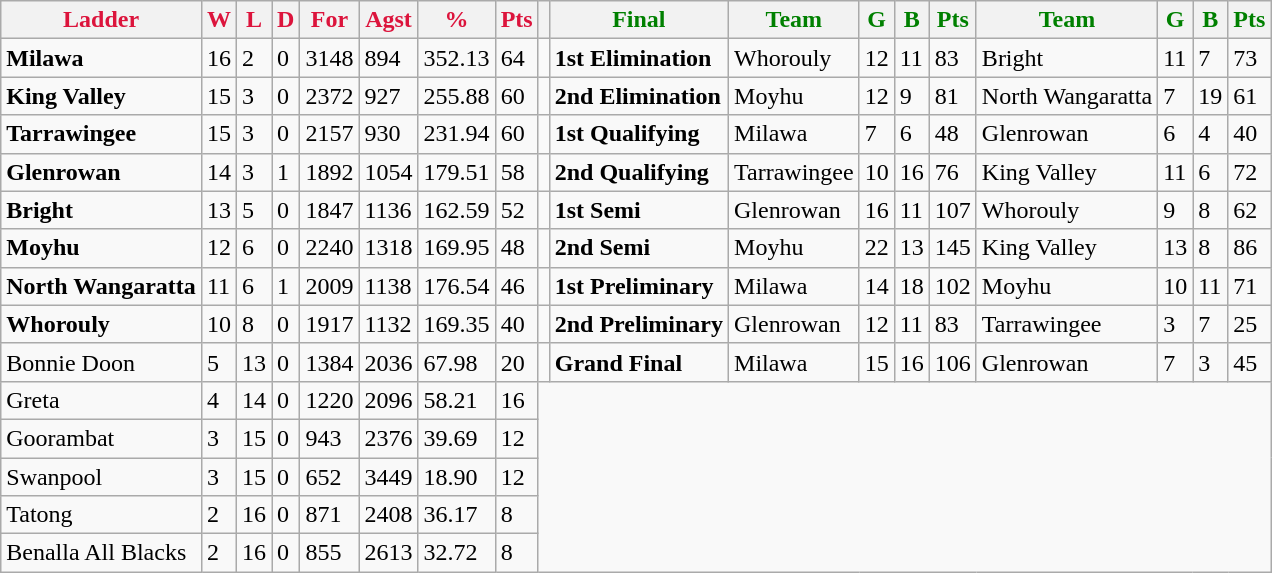<table class="wikitable">
<tr>
<th style="color:crimson">Ladder</th>
<th style="color:crimson">W</th>
<th style="color:crimson">L</th>
<th style="color:crimson">D</th>
<th style="color:crimson">For</th>
<th style="color:crimson">Agst</th>
<th style="color:crimson">%</th>
<th style="color:crimson">Pts</th>
<th></th>
<th style="color:green">Final</th>
<th style="color:green">Team</th>
<th style="color:green">G</th>
<th style="color:green">B</th>
<th style="color:green">Pts</th>
<th style="color:green">Team</th>
<th style="color:green">G</th>
<th style="color:green">B</th>
<th style="color:green">Pts</th>
</tr>
<tr>
<td><strong>Milawa</strong></td>
<td>16</td>
<td>2</td>
<td>0</td>
<td>3148</td>
<td>894</td>
<td>352.13</td>
<td>64</td>
<td></td>
<td><strong>	1st Elimination	</strong></td>
<td>Whorouly</td>
<td>12</td>
<td>11</td>
<td>83</td>
<td>Bright</td>
<td>11</td>
<td>7</td>
<td>73</td>
</tr>
<tr>
<td><strong>King Valley</strong></td>
<td>15</td>
<td>3</td>
<td>0</td>
<td>2372</td>
<td>927</td>
<td>255.88</td>
<td>60</td>
<td></td>
<td><strong>	2nd Elimination	</strong></td>
<td>Moyhu</td>
<td>12</td>
<td>9</td>
<td>81</td>
<td>North Wangaratta</td>
<td>7</td>
<td>19</td>
<td>61</td>
</tr>
<tr>
<td><strong>Tarrawingee</strong></td>
<td>15</td>
<td>3</td>
<td>0</td>
<td>2157</td>
<td>930</td>
<td>231.94</td>
<td>60</td>
<td></td>
<td><strong>	1st Qualifying	</strong></td>
<td>Milawa</td>
<td>7</td>
<td>6</td>
<td>48</td>
<td>Glenrowan</td>
<td>6</td>
<td>4</td>
<td>40</td>
</tr>
<tr>
<td><strong>Glenrowan</strong></td>
<td>14</td>
<td>3</td>
<td>1</td>
<td>1892</td>
<td>1054</td>
<td>179.51</td>
<td>58</td>
<td></td>
<td><strong>	2nd Qualifying	</strong></td>
<td>Tarrawingee</td>
<td>10</td>
<td>16</td>
<td>76</td>
<td>King Valley</td>
<td>11</td>
<td>6</td>
<td>72</td>
</tr>
<tr>
<td><strong>Bright</strong></td>
<td>13</td>
<td>5</td>
<td>0</td>
<td>1847</td>
<td>1136</td>
<td>162.59</td>
<td>52</td>
<td></td>
<td><strong>	1st Semi	</strong></td>
<td>Glenrowan</td>
<td>16</td>
<td>11</td>
<td>107</td>
<td>Whorouly</td>
<td>9</td>
<td>8</td>
<td>62</td>
</tr>
<tr>
<td><strong>Moyhu</strong></td>
<td>12</td>
<td>6</td>
<td>0</td>
<td>2240</td>
<td>1318</td>
<td>169.95</td>
<td>48</td>
<td></td>
<td><strong>	2nd Semi	</strong></td>
<td>Moyhu</td>
<td>22</td>
<td>13</td>
<td>145</td>
<td>King Valley</td>
<td>13</td>
<td>8</td>
<td>86</td>
</tr>
<tr>
<td><strong>North Wangaratta</strong></td>
<td>11</td>
<td>6</td>
<td>1</td>
<td>2009</td>
<td>1138</td>
<td>176.54</td>
<td>46</td>
<td></td>
<td><strong>	1st Preliminary	</strong></td>
<td>Milawa</td>
<td>14</td>
<td>18</td>
<td>102</td>
<td>Moyhu</td>
<td>10</td>
<td>11</td>
<td>71</td>
</tr>
<tr>
<td><strong>Whorouly</strong></td>
<td>10</td>
<td>8</td>
<td>0</td>
<td>1917</td>
<td>1132</td>
<td>169.35</td>
<td>40</td>
<td></td>
<td><strong>	2nd Preliminary	</strong></td>
<td>Glenrowan</td>
<td>12</td>
<td>11</td>
<td>83</td>
<td>Tarrawingee</td>
<td>3</td>
<td>7</td>
<td>25</td>
</tr>
<tr>
<td>Bonnie Doon</td>
<td>5</td>
<td>13</td>
<td>0</td>
<td>1384</td>
<td>2036</td>
<td>67.98</td>
<td>20</td>
<td></td>
<td><strong>	Grand Final	</strong></td>
<td>Milawa</td>
<td>15</td>
<td>16</td>
<td>106</td>
<td>Glenrowan</td>
<td>7</td>
<td>3</td>
<td>45</td>
</tr>
<tr>
<td>Greta</td>
<td>4</td>
<td>14</td>
<td>0</td>
<td>1220</td>
<td>2096</td>
<td>58.21</td>
<td>16</td>
</tr>
<tr>
<td>Goorambat</td>
<td>3</td>
<td>15</td>
<td>0</td>
<td>943</td>
<td>2376</td>
<td>39.69</td>
<td>12</td>
</tr>
<tr>
<td>Swanpool</td>
<td>3</td>
<td>15</td>
<td>0</td>
<td>652</td>
<td>3449</td>
<td>18.90</td>
<td>12</td>
</tr>
<tr>
<td>Tatong</td>
<td>2</td>
<td>16</td>
<td>0</td>
<td>871</td>
<td>2408</td>
<td>36.17</td>
<td>8</td>
</tr>
<tr>
<td>Benalla All Blacks</td>
<td>2</td>
<td>16</td>
<td>0</td>
<td>855</td>
<td>2613</td>
<td>32.72</td>
<td>8</td>
</tr>
</table>
